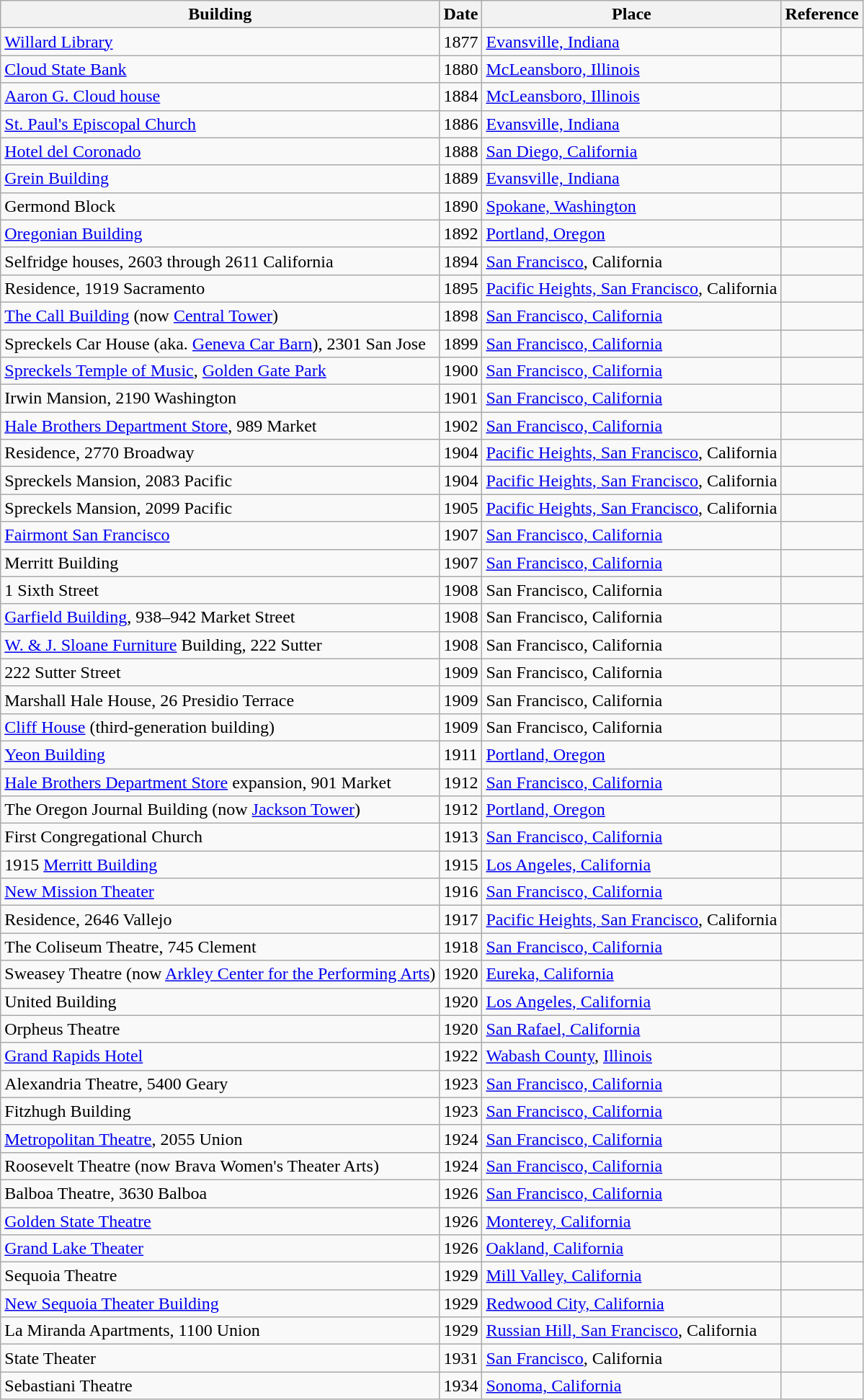<table class="wikitable sortable">
<tr>
<th>Building</th>
<th>Date</th>
<th>Place</th>
<th>Reference</th>
</tr>
<tr>
<td><a href='#'>Willard Library</a></td>
<td>1877</td>
<td><a href='#'>Evansville, Indiana</a></td>
<td></td>
</tr>
<tr>
<td><a href='#'>Cloud State Bank</a></td>
<td>1880</td>
<td><a href='#'>McLeansboro, Illinois</a></td>
<td></td>
</tr>
<tr>
<td><a href='#'>Aaron G. Cloud house</a></td>
<td>1884</td>
<td><a href='#'>McLeansboro, Illinois</a></td>
<td></td>
</tr>
<tr>
<td><a href='#'>St. Paul's Episcopal Church</a></td>
<td>1886</td>
<td><a href='#'>Evansville, Indiana</a></td>
<td></td>
</tr>
<tr>
<td><a href='#'>Hotel del Coronado</a></td>
<td>1888</td>
<td><a href='#'>San Diego, California</a></td>
<td></td>
</tr>
<tr>
<td><a href='#'>Grein Building</a></td>
<td>1889</td>
<td><a href='#'>Evansville, Indiana</a></td>
<td></td>
</tr>
<tr>
<td>Germond Block</td>
<td>1890</td>
<td><a href='#'>Spokane, Washington</a></td>
<td></td>
</tr>
<tr>
<td><a href='#'>Oregonian Building</a></td>
<td>1892</td>
<td><a href='#'>Portland, Oregon</a></td>
<td></td>
</tr>
<tr>
<td>Selfridge houses, 2603 through 2611 California</td>
<td>1894</td>
<td><a href='#'>San Francisco</a>, California</td>
<td></td>
</tr>
<tr>
<td>Residence, 1919 Sacramento</td>
<td>1895</td>
<td><a href='#'>Pacific Heights, San Francisco</a>, California</td>
<td></td>
</tr>
<tr>
<td><a href='#'>The Call Building</a> (now <a href='#'>Central Tower</a>)</td>
<td>1898</td>
<td><a href='#'>San Francisco, California</a></td>
<td></td>
</tr>
<tr>
<td>Spreckels Car House (aka. <a href='#'>Geneva Car Barn</a>), 2301 San Jose</td>
<td>1899</td>
<td><a href='#'>San Francisco, California</a></td>
<td></td>
</tr>
<tr>
<td><a href='#'>Spreckels Temple of Music</a>, <a href='#'>Golden Gate Park</a></td>
<td>1900</td>
<td><a href='#'>San Francisco, California</a></td>
<td></td>
</tr>
<tr>
<td>Irwin Mansion, 2190 Washington</td>
<td>1901</td>
<td><a href='#'>San Francisco, California</a></td>
<td></td>
</tr>
<tr>
<td><a href='#'>Hale Brothers Department Store</a>, 989 Market</td>
<td>1902</td>
<td><a href='#'>San Francisco, California</a></td>
<td></td>
</tr>
<tr>
<td>Residence, 2770 Broadway</td>
<td>1904</td>
<td><a href='#'>Pacific Heights, San Francisco</a>, California</td>
<td></td>
</tr>
<tr>
<td>Spreckels Mansion, 2083 Pacific</td>
<td>1904</td>
<td><a href='#'>Pacific Heights, San Francisco</a>, California</td>
<td></td>
</tr>
<tr>
<td>Spreckels Mansion, 2099 Pacific</td>
<td>1905</td>
<td><a href='#'>Pacific Heights, San Francisco</a>, California</td>
<td></td>
</tr>
<tr>
<td><a href='#'>Fairmont San Francisco</a></td>
<td>1907</td>
<td><a href='#'>San Francisco, California</a></td>
<td></td>
</tr>
<tr>
<td>Merritt Building</td>
<td>1907</td>
<td><a href='#'>San Francisco, California</a></td>
<td></td>
</tr>
<tr>
<td>1 Sixth Street</td>
<td>1908</td>
<td>San Francisco, California</td>
<td></td>
</tr>
<tr>
<td><a href='#'>Garfield Building</a>, 938–942 Market Street</td>
<td>1908</td>
<td>San Francisco, California</td>
<td></td>
</tr>
<tr>
<td><a href='#'>W. & J. Sloane Furniture</a> Building, 222 Sutter</td>
<td>1908</td>
<td>San Francisco, California</td>
<td></td>
</tr>
<tr>
<td>222 Sutter Street</td>
<td>1909</td>
<td>San Francisco, California</td>
<td></td>
</tr>
<tr>
<td>Marshall Hale House, 26 Presidio Terrace</td>
<td>1909</td>
<td>San Francisco, California</td>
<td></td>
</tr>
<tr>
<td><a href='#'>Cliff House</a> (third-generation building)</td>
<td>1909</td>
<td>San Francisco, California</td>
<td></td>
</tr>
<tr>
<td><a href='#'>Yeon Building</a></td>
<td>1911</td>
<td><a href='#'>Portland, Oregon</a></td>
<td></td>
</tr>
<tr>
<td><a href='#'>Hale Brothers Department Store</a> expansion, 901 Market</td>
<td>1912</td>
<td><a href='#'>San Francisco, California</a></td>
<td></td>
</tr>
<tr>
<td>The Oregon Journal Building (now <a href='#'>Jackson Tower</a>)</td>
<td>1912</td>
<td><a href='#'>Portland, Oregon</a></td>
<td></td>
</tr>
<tr>
<td>First Congregational Church</td>
<td>1913</td>
<td><a href='#'>San Francisco, California</a></td>
<td></td>
</tr>
<tr>
<td>1915 <a href='#'>Merritt Building</a></td>
<td>1915</td>
<td><a href='#'>Los Angeles, California</a></td>
<td></td>
</tr>
<tr>
<td><a href='#'>New Mission Theater</a></td>
<td>1916</td>
<td><a href='#'>San Francisco, California</a></td>
<td></td>
</tr>
<tr>
<td>Residence, 2646 Vallejo</td>
<td>1917</td>
<td><a href='#'>Pacific Heights, San Francisco</a>, California</td>
<td></td>
</tr>
<tr>
<td>The Coliseum Theatre, 745 Clement</td>
<td>1918</td>
<td><a href='#'>San Francisco, California</a></td>
<td></td>
</tr>
<tr>
<td>Sweasey Theatre (now <a href='#'>Arkley Center for the Performing Arts</a>)</td>
<td>1920</td>
<td><a href='#'>Eureka, California</a></td>
<td></td>
</tr>
<tr>
<td>United Building</td>
<td>1920</td>
<td><a href='#'>Los Angeles, California</a></td>
<td></td>
</tr>
<tr>
<td>Orpheus Theatre</td>
<td>1920</td>
<td><a href='#'>San Rafael, California</a></td>
<td></td>
</tr>
<tr>
<td><a href='#'>Grand Rapids Hotel</a></td>
<td>1922</td>
<td><a href='#'>Wabash County</a>, <a href='#'>Illinois</a></td>
<td></td>
</tr>
<tr>
<td>Alexandria Theatre, 5400 Geary</td>
<td>1923</td>
<td><a href='#'>San Francisco, California</a></td>
<td></td>
</tr>
<tr>
<td>Fitzhugh Building</td>
<td>1923</td>
<td><a href='#'>San Francisco, California</a></td>
<td></td>
</tr>
<tr>
<td><a href='#'>Metropolitan Theatre</a>, 2055 Union</td>
<td>1924</td>
<td><a href='#'>San Francisco, California</a></td>
<td></td>
</tr>
<tr>
<td>Roosevelt Theatre (now Brava Women's Theater Arts)</td>
<td>1924</td>
<td><a href='#'>San Francisco, California</a></td>
<td></td>
</tr>
<tr>
<td>Balboa Theatre, 3630 Balboa</td>
<td>1926</td>
<td><a href='#'>San Francisco, California</a></td>
<td></td>
</tr>
<tr>
<td><a href='#'>Golden State Theatre</a></td>
<td>1926</td>
<td><a href='#'>Monterey, California</a></td>
<td></td>
</tr>
<tr>
<td><a href='#'>Grand Lake Theater</a></td>
<td>1926</td>
<td><a href='#'>Oakland, California</a></td>
<td></td>
</tr>
<tr>
<td>Sequoia Theatre</td>
<td>1929</td>
<td><a href='#'>Mill Valley, California</a></td>
<td></td>
</tr>
<tr>
<td><a href='#'>New Sequoia Theater Building</a></td>
<td>1929</td>
<td><a href='#'>Redwood City, California</a></td>
<td></td>
</tr>
<tr>
<td>La Miranda Apartments, 1100 Union</td>
<td>1929</td>
<td><a href='#'>Russian Hill, San Francisco</a>, California</td>
<td></td>
</tr>
<tr>
<td>State Theater</td>
<td>1931</td>
<td><a href='#'>San Francisco</a>, California</td>
<td></td>
</tr>
<tr>
<td>Sebastiani Theatre</td>
<td>1934</td>
<td><a href='#'>Sonoma, California</a></td>
<td></td>
</tr>
</table>
